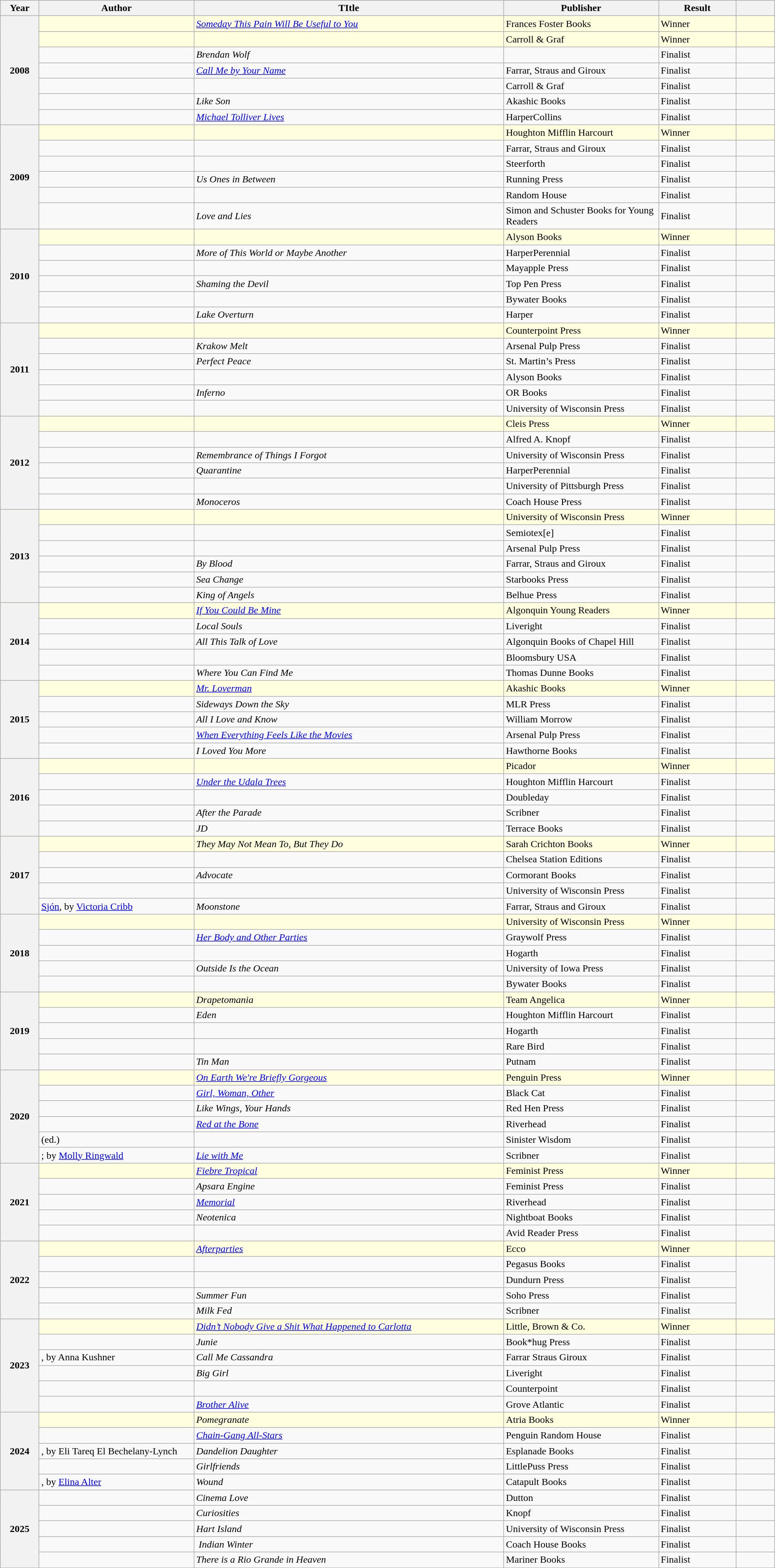<table class="wikitable" style="width:100%">
<tr>
<th scope="col" width="5%">Year</th>
<th scope="col" width="20%">Author</th>
<th scope="col" width="40%">TItle</th>
<th scope="col" width="20%">Publisher</th>
<th scope="col" width="10%">Result</th>
<th scope="col" width="5%"></th>
</tr>
<tr style="background:lightyellow">
<th rowspan="7">2008</th>
<td></td>
<td><em><a href='#'>Someday This Pain Will Be Useful to You</a></em></td>
<td>Frances Foster Books</td>
<td>Winner</td>
<td></td>
</tr>
<tr style="background:lightyellow">
<td></td>
<td></td>
<td>Carroll & Graf</td>
<td>Winner</td>
<td></td>
</tr>
<tr>
<td></td>
<td><em>Brendan Wolf</em></td>
<td></td>
<td>Finalist</td>
<td></td>
</tr>
<tr>
<td></td>
<td><em><a href='#'>Call Me by Your Name</a></em></td>
<td>Farrar, Straus and Giroux</td>
<td>Finalist</td>
<td></td>
</tr>
<tr>
<td></td>
<td></td>
<td>Carroll & Graf</td>
<td>Finalist</td>
<td></td>
</tr>
<tr>
<td></td>
<td><em>Like Son</em></td>
<td>Akashic Books</td>
<td>Finalist</td>
<td></td>
</tr>
<tr>
<td></td>
<td><em><a href='#'>Michael Tolliver Lives</a></em></td>
<td>HarperCollins</td>
<td>Finalist</td>
<td></td>
</tr>
<tr style="background:lightyellow">
<th rowspan="6">2009</th>
<td></td>
<td><em></em></td>
<td>Houghton Mifflin Harcourt</td>
<td>Winner</td>
<td></td>
</tr>
<tr>
<td></td>
<td><em></em></td>
<td>Farrar, Straus and Giroux</td>
<td>Finalist</td>
<td></td>
</tr>
<tr>
<td></td>
<td><em></em></td>
<td>Steerforth</td>
<td>Finalist</td>
<td></td>
</tr>
<tr>
<td></td>
<td><em>Us Ones in Between</em></td>
<td>Running Press</td>
<td>Finalist</td>
<td></td>
</tr>
<tr>
<td></td>
<td></td>
<td>Random House</td>
<td>Finalist</td>
<td></td>
</tr>
<tr>
<td></td>
<td><em>Love and Lies</em></td>
<td>Simon and Schuster Books for Young Readers</td>
<td>Finalist</td>
<td></td>
</tr>
<tr style="background:lightyellow">
<th rowspan="6">2010</th>
<td></td>
<td><em></em></td>
<td>Alyson Books</td>
<td>Winner</td>
<td></td>
</tr>
<tr>
<td></td>
<td><em>More of This World or Maybe Another</em></td>
<td>HarperPerennial</td>
<td>Finalist</td>
<td></td>
</tr>
<tr>
<td></td>
<td><em></em></td>
<td>Mayapple Press</td>
<td>Finalist</td>
<td></td>
</tr>
<tr>
<td></td>
<td><em>Shaming the Devil</em></td>
<td>Top Pen Press</td>
<td>Finalist</td>
<td></td>
</tr>
<tr>
<td></td>
<td><em></em></td>
<td>Bywater Books</td>
<td>Finalist</td>
<td></td>
</tr>
<tr>
<td></td>
<td><em>Lake Overturn</em></td>
<td>Harper</td>
<td>Finalist</td>
<td></td>
</tr>
<tr style="background:lightyellow">
<th rowspan="6">2011</th>
<td></td>
<td><em></em></td>
<td>Counterpoint Press</td>
<td>Winner</td>
<td></td>
</tr>
<tr>
<td></td>
<td><em>Krakow Melt</em></td>
<td>Arsenal Pulp Press</td>
<td>Finalist</td>
<td></td>
</tr>
<tr>
<td></td>
<td><em>Perfect Peace</em></td>
<td>St. Martin’s Press</td>
<td>Finalist</td>
<td></td>
</tr>
<tr>
<td></td>
<td><em></em></td>
<td>Alyson Books</td>
<td>Finalist</td>
<td></td>
</tr>
<tr>
<td></td>
<td><em>Inferno</em></td>
<td>OR Books</td>
<td>Finalist</td>
<td></td>
</tr>
<tr>
<td></td>
<td><em></em></td>
<td>University of Wisconsin Press</td>
<td>Finalist</td>
<td></td>
</tr>
<tr style="background:lightyellow">
<th rowspan="6">2012</th>
<td></td>
<td><em></em></td>
<td>Cleis Press</td>
<td>Winner</td>
<td></td>
</tr>
<tr>
<td></td>
<td></td>
<td>Alfred A. Knopf</td>
<td>Finalist</td>
<td></td>
</tr>
<tr>
<td></td>
<td><em>Remembrance of Things I Forgot</em></td>
<td>University of Wisconsin Press</td>
<td>Finalist</td>
<td></td>
</tr>
<tr>
<td></td>
<td><em>Quarantine</em></td>
<td>HarperPerennial</td>
<td>Finalist</td>
<td></td>
</tr>
<tr>
<td></td>
<td><em></em></td>
<td>University of Pittsburgh Press</td>
<td>Finalist</td>
<td></td>
</tr>
<tr>
<td></td>
<td><em>Monoceros</em></td>
<td>Coach House Press</td>
<td>Finalist</td>
<td></td>
</tr>
<tr style="background:lightyellow">
<th rowspan="6">2013</th>
<td></td>
<td><em></em></td>
<td>University of Wisconsin Press</td>
<td>Winner</td>
<td></td>
</tr>
<tr>
<td></td>
<td></td>
<td>Semiotex[e]</td>
<td>Finalist</td>
<td></td>
</tr>
<tr>
<td></td>
<td><em></em></td>
<td>Arsenal Pulp Press</td>
<td>Finalist</td>
<td></td>
</tr>
<tr>
<td></td>
<td><em>By Blood</em></td>
<td>Farrar, Straus and Giroux</td>
<td>Finalist</td>
<td></td>
</tr>
<tr>
<td></td>
<td><em>Sea Change</em></td>
<td>Starbooks Press</td>
<td>Finalist</td>
<td></td>
</tr>
<tr>
<td></td>
<td><em>King of Angels</em></td>
<td>Belhue Press</td>
<td>Finalist</td>
<td></td>
</tr>
<tr style="background:lightyellow">
<th rowspan="5">2014</th>
<td></td>
<td><em><a href='#'>If You Could Be Mine</a></em></td>
<td>Algonquin Young Readers</td>
<td>Winner</td>
<td></td>
</tr>
<tr>
<td></td>
<td><em>Local Souls</em></td>
<td>Liveright</td>
<td>Finalist</td>
<td></td>
</tr>
<tr>
<td></td>
<td><em>All This Talk of Love</em></td>
<td>Algonquin Books of Chapel Hill</td>
<td>Finalist</td>
<td></td>
</tr>
<tr>
<td></td>
<td></td>
<td>Bloomsbury USA</td>
<td>Finalist</td>
<td></td>
</tr>
<tr>
<td></td>
<td><em>Where You Can Find Me</em></td>
<td>Thomas Dunne Books</td>
<td>Finalist</td>
<td></td>
</tr>
<tr style="background:lightyellow">
<th rowspan="5">2015</th>
<td></td>
<td><em><a href='#'>Mr. Loverman</a></em></td>
<td>Akashic Books</td>
<td>Winner</td>
<td></td>
</tr>
<tr>
<td></td>
<td><em>Sideways Down the Sky</em></td>
<td>MLR Press</td>
<td>Finalist</td>
<td></td>
</tr>
<tr>
<td></td>
<td><em>All I Love and Know</em></td>
<td>William Morrow</td>
<td>Finalist</td>
<td></td>
</tr>
<tr>
<td></td>
<td><em><a href='#'>When Everything Feels Like the Movies</a></em></td>
<td>Arsenal Pulp Press</td>
<td>Finalist</td>
<td></td>
</tr>
<tr>
<td></td>
<td><em>I Loved You More</em></td>
<td>Hawthorne Books</td>
<td>Finalist</td>
<td></td>
</tr>
<tr style="background:lightyellow">
<th rowspan="5">2016</th>
<td></td>
<td><em></em></td>
<td>Picador</td>
<td>Winner</td>
<td></td>
</tr>
<tr>
<td></td>
<td><em><a href='#'>Under the Udala Trees</a></em></td>
<td>Houghton Mifflin Harcourt</td>
<td>Finalist</td>
<td></td>
</tr>
<tr>
<td></td>
<td></td>
<td>Doubleday</td>
<td>Finalist</td>
<td></td>
</tr>
<tr>
<td></td>
<td><em>After the Parade</em></td>
<td>Scribner</td>
<td>Finalist</td>
<td></td>
</tr>
<tr>
<td></td>
<td><em>JD</em></td>
<td>Terrace Books</td>
<td>Finalist</td>
<td></td>
</tr>
<tr style="background:lightyellow">
<th rowspan="5">2017</th>
<td></td>
<td><em>They May Not Mean To, But They Do</em></td>
<td>Sarah Crichton Books</td>
<td>Winner</td>
<td></td>
</tr>
<tr>
<td></td>
<td><em></em></td>
<td>Chelsea Station Editions</td>
<td>Finalist</td>
<td></td>
</tr>
<tr>
<td></td>
<td><em>Advocate</em></td>
<td>Cormorant Books</td>
<td>Finalist</td>
<td></td>
</tr>
<tr>
<td></td>
<td><em></em></td>
<td>University of Wisconsin Press</td>
<td>Finalist</td>
<td></td>
</tr>
<tr>
<td><a href='#'>Sjón</a>,  by <a href='#'>Victoria Cribb</a></td>
<td><em>Moonstone</em></td>
<td>Farrar, Straus and Giroux</td>
<td>Finalist</td>
<td></td>
</tr>
<tr style="background:lightyellow">
<th rowspan="5">2018</th>
<td></td>
<td><em></em></td>
<td>University of Wisconsin Press</td>
<td>Winner</td>
<td></td>
</tr>
<tr>
<td></td>
<td><em><a href='#'>Her Body and Other Parties</a></em></td>
<td>Graywolf Press</td>
<td>Finalist</td>
<td></td>
</tr>
<tr>
<td></td>
<td></td>
<td>Hogarth</td>
<td>Finalist</td>
<td></td>
</tr>
<tr>
<td></td>
<td><em>Outside Is the Ocean</em></td>
<td>University of Iowa Press</td>
<td>Finalist</td>
<td></td>
</tr>
<tr>
<td></td>
<td><em></em></td>
<td>Bywater Books</td>
<td>Finalist</td>
<td></td>
</tr>
<tr style="background:lightyellow">
<th rowspan="5">2019</th>
<td></td>
<td><em>Drapetomania</em></td>
<td>Team Angelica</td>
<td>Winner</td>
<td></td>
</tr>
<tr>
<td></td>
<td><em>Eden</em></td>
<td>Houghton Mifflin Harcourt</td>
<td>Finalist</td>
<td></td>
</tr>
<tr>
<td></td>
<td><em></em></td>
<td>Hogarth</td>
<td>Finalist</td>
<td></td>
</tr>
<tr>
<td></td>
<td><em></em></td>
<td>Rare Bird</td>
<td>Finalist</td>
<td></td>
</tr>
<tr>
<td></td>
<td><em>Tin Man</em></td>
<td>Putnam</td>
<td>Finalist</td>
<td></td>
</tr>
<tr style="background:lightyellow">
<th rowspan="6">2020</th>
<td></td>
<td><em><a href='#'>On Earth We're Briefly Gorgeous</a></em></td>
<td>Penguin Press</td>
<td>Winner</td>
<td></td>
</tr>
<tr>
<td></td>
<td><em><a href='#'>Girl, Woman, Other</a></em></td>
<td>Black Cat</td>
<td>Finalist</td>
<td></td>
</tr>
<tr>
<td></td>
<td><em>Like Wings, Your Hands</em></td>
<td>Red Hen Press</td>
<td>Finalist</td>
<td></td>
</tr>
<tr>
<td></td>
<td><em><a href='#'>Red at the Bone</a></em></td>
<td>Riverhead</td>
<td>Finalist</td>
<td></td>
</tr>
<tr>
<td> (ed.)</td>
<td><em></em></td>
<td>Sinister Wisdom</td>
<td>Finalist</td>
<td></td>
</tr>
<tr>
<td>;  by <a href='#'>Molly Ringwald</a></td>
<td><em><a href='#'>Lie with Me</a></em></td>
<td>Scribner</td>
<td>Finalist</td>
<td></td>
</tr>
<tr style="background:lightyellow">
<th rowspan="5">2021</th>
<td></td>
<td><em><a href='#'>Fiebre Tropical</a></em></td>
<td>Feminist Press</td>
<td>Winner</td>
<td></td>
</tr>
<tr>
<td></td>
<td><em>Apsara Engine</em></td>
<td>Feminist Press</td>
<td>Finalist</td>
<td></td>
</tr>
<tr>
<td></td>
<td><em><a href='#'>Memorial</a></em></td>
<td>Riverhead</td>
<td>Finalist</td>
<td></td>
</tr>
<tr>
<td></td>
<td><em>Neotenica</em></td>
<td>Nightboat Books</td>
<td>Finalist</td>
<td></td>
</tr>
<tr>
<td></td>
<td><em></em></td>
<td>Avid Reader Press</td>
<td>Finalist</td>
<td></td>
</tr>
<tr style="background:lightyellow">
<th rowspan="5">2022</th>
<td></td>
<td><em><a href='#'>Afterparties</a></em></td>
<td>Ecco</td>
<td>Winner</td>
<td></td>
</tr>
<tr>
<td></td>
<td></td>
<td>Pegasus Books</td>
<td>Finalist</td>
<td rowspan="4"></td>
</tr>
<tr>
<td></td>
<td><em></em></td>
<td>Dundurn Press</td>
<td>Finalist</td>
</tr>
<tr>
<td></td>
<td><em>Summer Fun</em></td>
<td>Soho Press</td>
<td>Finalist</td>
</tr>
<tr>
<td></td>
<td><em>Milk Fed</em></td>
<td>Scribner</td>
<td>Finalist</td>
</tr>
<tr style="background:lightyellow">
<th rowspan="6">2023</th>
<td></td>
<td><em><a href='#'>Didn’t Nobody Give a Shit What Happened to Carlotta</a></em></td>
<td>Little, Brown & Co.</td>
<td>Winner</td>
<td></td>
</tr>
<tr>
<td></td>
<td><em>Junie</em></td>
<td>Book*hug Press</td>
<td>Finalist</td>
<td></td>
</tr>
<tr>
<td>,  by Anna Kushner</td>
<td><em>Call Me Cassandra</em></td>
<td>Farrar Straus Giroux</td>
<td>Finalist</td>
<td></td>
</tr>
<tr>
<td></td>
<td><em>Big Girl</em></td>
<td>Liveright</td>
<td>Finalist</td>
<td></td>
</tr>
<tr>
<td></td>
<td><em></em></td>
<td>Counterpoint</td>
<td>Finalist</td>
<td></td>
</tr>
<tr>
<td></td>
<td><em><a href='#'>Brother Alive</a></em></td>
<td>Grove Atlantic</td>
<td>Finalist</td>
<td></td>
</tr>
<tr style=background:lightyellow>
<th rowspan="5">2024</th>
<td></td>
<td><em>Pomegranate</em></td>
<td>Atria Books</td>
<td>Winner</td>
<td></td>
</tr>
<tr>
<td></td>
<td><em><a href='#'>Chain-Gang All-Stars</a></em></td>
<td>Penguin Random House</td>
<td>Finalist</td>
<td></td>
</tr>
<tr>
<td>,  by Eli Tareq El Bechelany-Lynch</td>
<td><em>Dandelion Daughter</em></td>
<td>Esplanade Books</td>
<td>Finalist</td>
<td></td>
</tr>
<tr>
<td></td>
<td><em>Girlfriends</em></td>
<td>LittlePuss Press</td>
<td>Finalist</td>
<td></td>
</tr>
<tr>
<td>,  by <a href='#'>Elina Alter</a></td>
<td><em>Wound</em></td>
<td>Catapult Books</td>
<td>Finalist</td>
<td></td>
</tr>
<tr>
<th rowspan="5">2025</th>
<td></td>
<td><em>Cinema Love</em></td>
<td>Dutton</td>
<td>Finalist</td>
<td></td>
</tr>
<tr>
<td></td>
<td><em>Curiosities</em></td>
<td>Knopf</td>
<td>Finalist</td>
<td></td>
</tr>
<tr>
<td></td>
<td><em>Hart Island</em></td>
<td>University of Wisconsin Press</td>
<td>Finalist</td>
<td></td>
</tr>
<tr>
<td></td>
<td> <em>Indian Winter</em></td>
<td>Coach House Books</td>
<td>Finalist</td>
<td></td>
</tr>
<tr>
<td></td>
<td><em>There is a Rio Grande in Heaven</em></td>
<td>Mariner Books</td>
<td>Finalist</td>
<td></td>
</tr>
</table>
